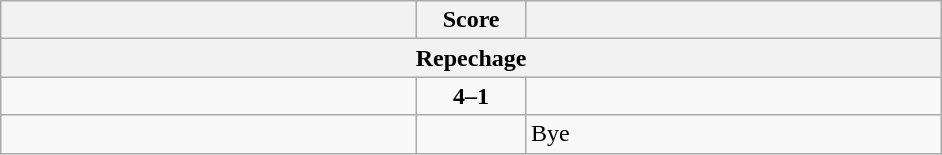<table class="wikitable" style="text-align: left;">
<tr>
<th align="right" width="270"></th>
<th width="65">Score</th>
<th align="left" width="270"></th>
</tr>
<tr>
<th colspan="3">Repechage</th>
</tr>
<tr>
<td><strong></strong></td>
<td align=center><strong>4–1</strong></td>
<td></td>
</tr>
<tr>
<td><strong></strong></td>
<td align=center></td>
<td>Bye</td>
</tr>
</table>
